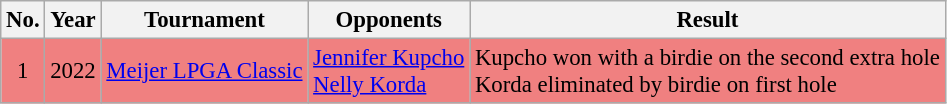<table class="wikitable" style="font-size:95%;">
<tr>
<th>No.</th>
<th>Year</th>
<th>Tournament</th>
<th>Opponents</th>
<th>Result</th>
</tr>
<tr style="background:#F08080;">
<td align=center>1</td>
<td align=center>2022</td>
<td><a href='#'>Meijer LPGA Classic</a></td>
<td> <a href='#'>Jennifer Kupcho</a><br> <a href='#'>Nelly Korda</a></td>
<td>Kupcho won with a birdie on the second extra hole<br>Korda eliminated by birdie on first hole</td>
</tr>
</table>
